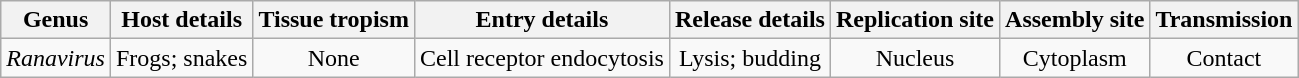<table class="wikitable sortable" style="text-align:center">
<tr>
<th>Genus</th>
<th>Host details</th>
<th>Tissue tropism</th>
<th>Entry details</th>
<th>Release details</th>
<th>Replication site</th>
<th>Assembly site</th>
<th>Transmission</th>
</tr>
<tr>
<td><em>Ranavirus</em></td>
<td>Frogs; snakes</td>
<td>None</td>
<td>Cell receptor endocytosis</td>
<td>Lysis; budding</td>
<td>Nucleus</td>
<td>Cytoplasm</td>
<td>Contact</td>
</tr>
</table>
